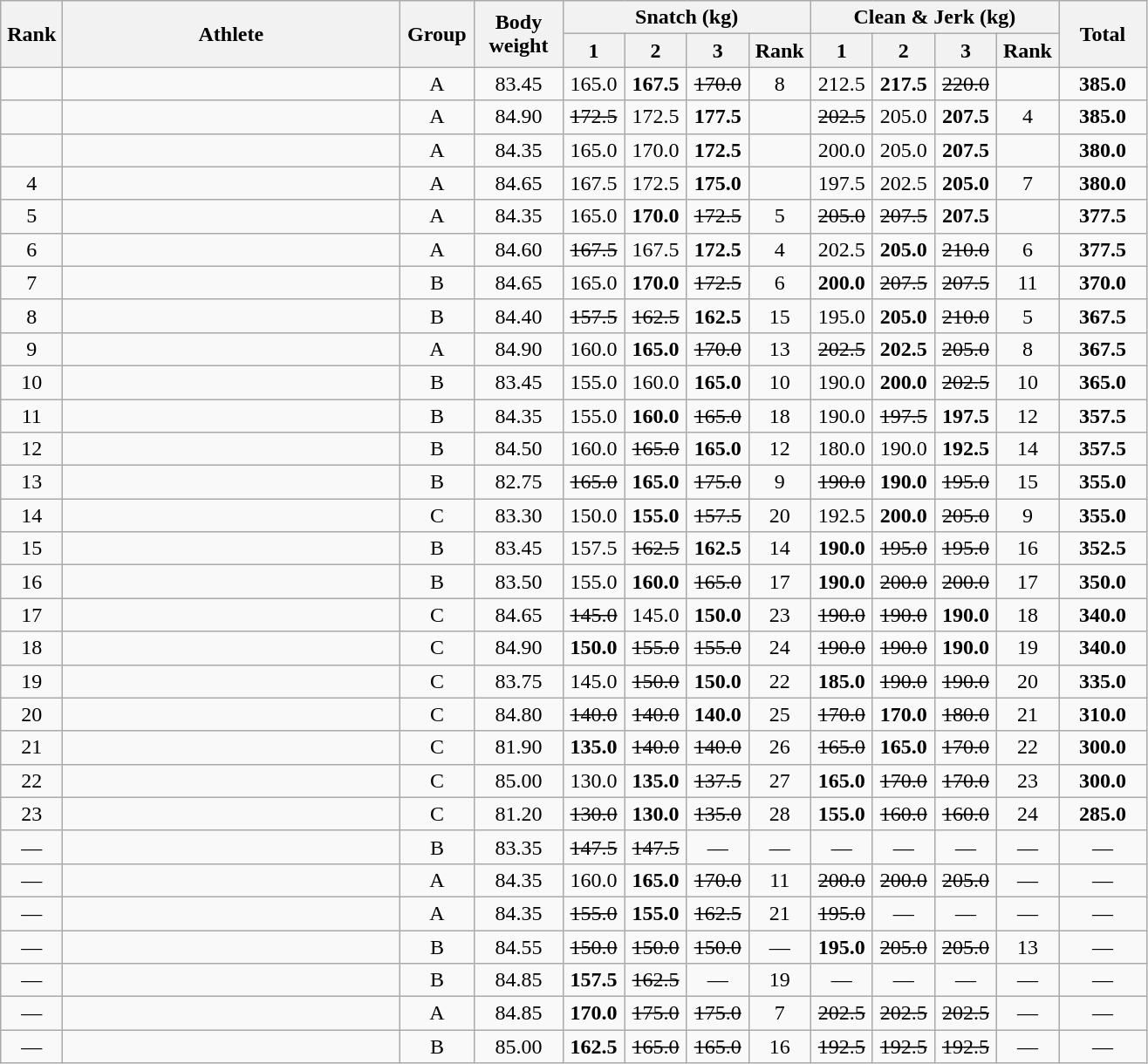<table class = "wikitable" style="text-align:center;">
<tr>
<th rowspan=2 width=40>Rank</th>
<th rowspan=2 width=250>Athlete</th>
<th rowspan=2 width=50>Group</th>
<th rowspan=2 width=60>Body weight</th>
<th colspan=4>Snatch (kg)</th>
<th colspan=4>Clean & Jerk (kg)</th>
<th rowspan=2 width=60>Total</th>
</tr>
<tr>
<th width=40>1</th>
<th width=40>2</th>
<th width=40>3</th>
<th width=40>Rank</th>
<th width=40>1</th>
<th width=40>2</th>
<th width=40>3</th>
<th width=40>Rank</th>
</tr>
<tr>
<td></td>
<td align=left></td>
<td>A</td>
<td>83.45</td>
<td>165.0</td>
<td><strong>167.5</strong></td>
<td><s>170.0 </s></td>
<td>8</td>
<td>212.5</td>
<td><strong>217.5</strong></td>
<td><s>220.0 </s></td>
<td></td>
<td><strong>385.0</strong></td>
</tr>
<tr>
<td></td>
<td align=left></td>
<td>A</td>
<td>84.90</td>
<td><s>172.5 </s></td>
<td>172.5</td>
<td><strong>177.5</strong></td>
<td></td>
<td><s>202.5 </s></td>
<td>205.0</td>
<td><strong>207.5</strong></td>
<td>4</td>
<td><strong>385.0</strong></td>
</tr>
<tr>
<td></td>
<td align=left></td>
<td>A</td>
<td>84.35</td>
<td>165.0</td>
<td>170.0</td>
<td><strong>172.5</strong></td>
<td></td>
<td>200.0</td>
<td>205.0</td>
<td><strong>207.5</strong></td>
<td></td>
<td><strong>380.0</strong></td>
</tr>
<tr>
<td>4</td>
<td align=left></td>
<td>A</td>
<td>84.65</td>
<td>167.5</td>
<td>172.5</td>
<td><strong>175.0</strong></td>
<td></td>
<td>197.5</td>
<td>202.5</td>
<td><strong>205.0</strong></td>
<td>7</td>
<td><strong>380.0</strong></td>
</tr>
<tr>
<td>5</td>
<td align=left></td>
<td>A</td>
<td>84.35</td>
<td>165.0</td>
<td><strong>170.0</strong></td>
<td><s>172.5 </s></td>
<td>5</td>
<td><s>205.0 </s></td>
<td><s>207.5 </s></td>
<td><strong>207.5</strong></td>
<td></td>
<td><strong>377.5</strong></td>
</tr>
<tr>
<td>6</td>
<td align=left></td>
<td>A</td>
<td>84.60</td>
<td><s>167.5 </s></td>
<td>167.5</td>
<td><strong>172.5</strong></td>
<td>4</td>
<td>202.5</td>
<td><strong>205.0</strong></td>
<td><s>210.0 </s></td>
<td>6</td>
<td><strong>377.5</strong></td>
</tr>
<tr>
<td>7</td>
<td align=left></td>
<td>B</td>
<td>84.65</td>
<td>165.0</td>
<td><strong>170.0</strong></td>
<td><s>172.5 </s></td>
<td>6</td>
<td><strong>200.0</strong></td>
<td><s>207.5 </s></td>
<td><s>207.5 </s></td>
<td>11</td>
<td><strong>370.0</strong></td>
</tr>
<tr>
<td>8</td>
<td align=left></td>
<td>B</td>
<td>84.40</td>
<td><s>157.5 </s></td>
<td><s>162.5 </s></td>
<td><strong>162.5</strong></td>
<td>15</td>
<td>195.0</td>
<td><strong>205.0</strong></td>
<td><s>210.0 </s></td>
<td>5</td>
<td><strong>367.5</strong></td>
</tr>
<tr>
<td>9</td>
<td align=left></td>
<td>A</td>
<td>84.90</td>
<td>160.0</td>
<td><strong>165.0</strong></td>
<td><s>170.0 </s></td>
<td>13</td>
<td><s>202.5 </s></td>
<td><strong>202.5</strong></td>
<td><s>205.0 </s></td>
<td>8</td>
<td><strong>367.5</strong></td>
</tr>
<tr>
<td>10</td>
<td align=left></td>
<td>B</td>
<td>83.45</td>
<td>155.0</td>
<td>160.0</td>
<td><strong>165.0</strong></td>
<td>10</td>
<td>190.0</td>
<td><strong>200.0</strong></td>
<td><s>202.5 </s></td>
<td>10</td>
<td><strong>365.0</strong></td>
</tr>
<tr>
<td>11</td>
<td align=left></td>
<td>B</td>
<td>84.35</td>
<td>155.0</td>
<td><strong>160.0</strong></td>
<td><s>165.0 </s></td>
<td>18</td>
<td>190.0</td>
<td><s>197.5 </s></td>
<td><strong>197.5</strong></td>
<td>12</td>
<td><strong>357.5</strong></td>
</tr>
<tr>
<td>12</td>
<td align=left></td>
<td>B</td>
<td>84.50</td>
<td>160.0</td>
<td><s>165.0 </s></td>
<td><strong>165.0</strong></td>
<td>12</td>
<td>180.0</td>
<td>190.0</td>
<td><strong>192.5</strong></td>
<td>14</td>
<td><strong>357.5</strong></td>
</tr>
<tr>
<td>13</td>
<td align=left></td>
<td>B</td>
<td>82.75</td>
<td><s>165.0 </s></td>
<td><strong>165.0</strong></td>
<td><s>175.0 </s></td>
<td>9</td>
<td><s>190.0 </s></td>
<td><strong>190.0</strong></td>
<td><s>195.0 </s></td>
<td>15</td>
<td><strong>355.0</strong></td>
</tr>
<tr>
<td>14</td>
<td align=left></td>
<td>C</td>
<td>83.30</td>
<td>150.0</td>
<td><strong>155.0</strong></td>
<td><s>157.5 </s></td>
<td>20</td>
<td>192.5</td>
<td><strong>200.0</strong></td>
<td><s>205.0 </s></td>
<td>9</td>
<td><strong>355.0</strong></td>
</tr>
<tr>
<td>15</td>
<td align=left></td>
<td>B</td>
<td>83.45</td>
<td>157.5</td>
<td><s>162.5 </s></td>
<td><strong>162.5</strong></td>
<td>14</td>
<td><strong>190.0</strong></td>
<td><s>195.0 </s></td>
<td><s>195.0 </s></td>
<td>16</td>
<td><strong>352.5</strong></td>
</tr>
<tr>
<td>16</td>
<td align=left></td>
<td>B</td>
<td>83.50</td>
<td>155.0</td>
<td><strong>160.0</strong></td>
<td><s>165.0 </s></td>
<td>17</td>
<td><strong>190.0</strong></td>
<td><s>200.0 </s></td>
<td><s>200.0 </s></td>
<td>17</td>
<td><strong>350.0</strong></td>
</tr>
<tr>
<td>17</td>
<td align=left></td>
<td>C</td>
<td>84.65</td>
<td><s>145.0 </s></td>
<td>145.0</td>
<td><strong>150.0</strong></td>
<td>23</td>
<td><s>190.0 </s></td>
<td><s>190.0 </s></td>
<td><strong>190.0</strong></td>
<td>18</td>
<td><strong>340.0</strong></td>
</tr>
<tr>
<td>18</td>
<td align=left></td>
<td>C</td>
<td>84.90</td>
<td><strong>150.0</strong></td>
<td><s>155.0 </s></td>
<td><s>155.0 </s></td>
<td>24</td>
<td><s>190.0 </s></td>
<td><s>190.0 </s></td>
<td><strong>190.0</strong></td>
<td>19</td>
<td><strong>340.0</strong></td>
</tr>
<tr>
<td>19</td>
<td align=left></td>
<td>C</td>
<td>83.75</td>
<td>145.0</td>
<td><s>150.0 </s></td>
<td><strong>150.0</strong></td>
<td>22</td>
<td><strong>185.0</strong></td>
<td><s>190.0 </s></td>
<td><s>190.0 </s></td>
<td>20</td>
<td><strong>335.0</strong></td>
</tr>
<tr>
<td>20</td>
<td align=left></td>
<td>C</td>
<td>84.80</td>
<td><s>140.0 </s></td>
<td><s>140.0 </s></td>
<td><strong>140.0</strong></td>
<td>25</td>
<td><s>170.0 </s></td>
<td><strong>170.0</strong></td>
<td><s>180.0 </s></td>
<td>21</td>
<td><strong>310.0</strong></td>
</tr>
<tr>
<td>21</td>
<td align=left></td>
<td>C</td>
<td>81.90</td>
<td><strong>135.0</strong></td>
<td><s>140.0 </s></td>
<td><s>140.0 </s></td>
<td>26</td>
<td><s>165.0 </s></td>
<td><strong>165.0</strong></td>
<td><s>170.0 </s></td>
<td>22</td>
<td><strong>300.0</strong></td>
</tr>
<tr>
<td>22</td>
<td align=left></td>
<td>C</td>
<td>85.00</td>
<td>130.0</td>
<td><strong>135.0</strong></td>
<td><s>137.5 </s></td>
<td>27</td>
<td><strong>165.0</strong></td>
<td><s>170.0 </s></td>
<td><s>170.0 </s></td>
<td>23</td>
<td><strong>300.0</strong></td>
</tr>
<tr>
<td>23</td>
<td align=left></td>
<td>C</td>
<td>81.20</td>
<td><s>130.0 </s></td>
<td><strong>130.0</strong></td>
<td><s>135.0 </s></td>
<td>28</td>
<td><strong>155.0</strong></td>
<td><s>160.0 </s></td>
<td><s>160.0 </s></td>
<td>24</td>
<td><strong>285.0</strong></td>
</tr>
<tr>
<td>—</td>
<td align=left></td>
<td>B</td>
<td>83.35</td>
<td><s>147.5 </s></td>
<td><s>147.5 </s></td>
<td>—</td>
<td>—</td>
<td>—</td>
<td>—</td>
<td>—</td>
<td>—</td>
<td>—</td>
</tr>
<tr>
<td>—</td>
<td align=left></td>
<td>A</td>
<td>84.35</td>
<td>160.0</td>
<td><strong>165.0</strong></td>
<td><s>170.0 </s></td>
<td>11</td>
<td><s>200.0 </s></td>
<td><s>200.0 </s></td>
<td><s>205.0 </s></td>
<td>—</td>
<td>—</td>
</tr>
<tr>
<td>—</td>
<td align=left></td>
<td>A</td>
<td>84.35</td>
<td><s>155.0 </s></td>
<td><strong>155.0</strong></td>
<td><s>162.5 </s></td>
<td>21</td>
<td><s>195.0 </s></td>
<td>—</td>
<td>—</td>
<td>—</td>
<td>—</td>
</tr>
<tr>
<td>—</td>
<td align=left></td>
<td>B</td>
<td>84.55</td>
<td><s>150.0 </s></td>
<td><s>150.0 </s></td>
<td><s>150.0 </s></td>
<td>—</td>
<td><strong>195.0</strong></td>
<td><s>205.0 </s></td>
<td><s>205.0 </s></td>
<td>13</td>
<td>—</td>
</tr>
<tr>
<td>—</td>
<td align=left></td>
<td>B</td>
<td>84.85</td>
<td><strong>157.5</strong></td>
<td><s>162.5 </s></td>
<td>—</td>
<td>19</td>
<td>—</td>
<td>—</td>
<td>—</td>
<td>—</td>
<td>—</td>
</tr>
<tr>
<td>—</td>
<td align=left></td>
<td>A</td>
<td>84.85</td>
<td><strong>170.0</strong></td>
<td><s>175.0 </s></td>
<td><s>175.0 </s></td>
<td>7</td>
<td><s>202.5 </s></td>
<td><s>202.5 </s></td>
<td><s>202.5 </s></td>
<td>—</td>
<td>—</td>
</tr>
<tr>
<td>—</td>
<td align=left></td>
<td>B</td>
<td>85.00</td>
<td><strong>162.5</strong></td>
<td><s>165.0 </s></td>
<td><s>165.0 </s></td>
<td>16</td>
<td><s>192.5 </s></td>
<td><s>192.5 </s></td>
<td><s>192.5 </s></td>
<td>—</td>
<td>—</td>
</tr>
</table>
